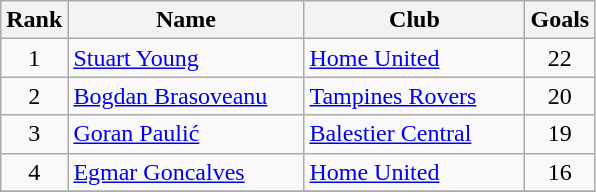<table class="wikitable sortable">
<tr>
<th>Rank</th>
<th width='150'>Name</th>
<th width='140'>Club</th>
<th>Goals</th>
</tr>
<tr>
<td align="center">1</td>
<td> <a href='#'>Stuart Young</a></td>
<td><a href='#'>Home United</a></td>
<td align="center">22</td>
</tr>
<tr>
<td align="center">2</td>
<td> <a href='#'>Bogdan Brasoveanu</a></td>
<td><a href='#'>Tampines Rovers</a></td>
<td align="center">20</td>
</tr>
<tr>
<td align="center">3</td>
<td> <a href='#'>Goran Paulić</a></td>
<td><a href='#'>Balestier Central</a></td>
<td align="center">19</td>
</tr>
<tr>
<td align="center">4</td>
<td> <a href='#'>Egmar Goncalves</a></td>
<td><a href='#'>Home United</a></td>
<td align="center">16</td>
</tr>
<tr>
</tr>
</table>
